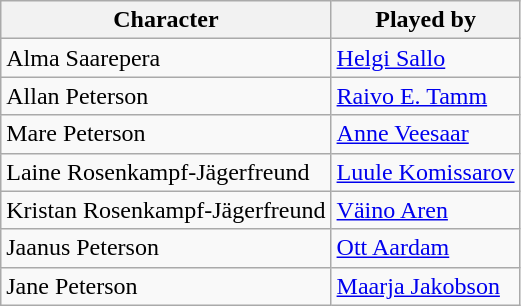<table class="wikitable">
<tr>
<th>Character</th>
<th>Played by</th>
</tr>
<tr>
<td>Alma Saarepera</td>
<td><a href='#'>Helgi Sallo</a></td>
</tr>
<tr>
<td>Allan Peterson</td>
<td><a href='#'>Raivo E. Tamm</a></td>
</tr>
<tr>
<td>Mare Peterson</td>
<td><a href='#'>Anne Veesaar</a></td>
</tr>
<tr>
<td>Laine Rosenkampf-Jägerfreund</td>
<td><a href='#'>Luule Komissarov</a></td>
</tr>
<tr>
<td>Kristan Rosenkampf-Jägerfreund</td>
<td><a href='#'>Väino Aren</a></td>
</tr>
<tr>
<td>Jaanus Peterson</td>
<td><a href='#'>Ott Aardam</a></td>
</tr>
<tr>
<td>Jane Peterson</td>
<td><a href='#'>Maarja Jakobson</a></td>
</tr>
</table>
